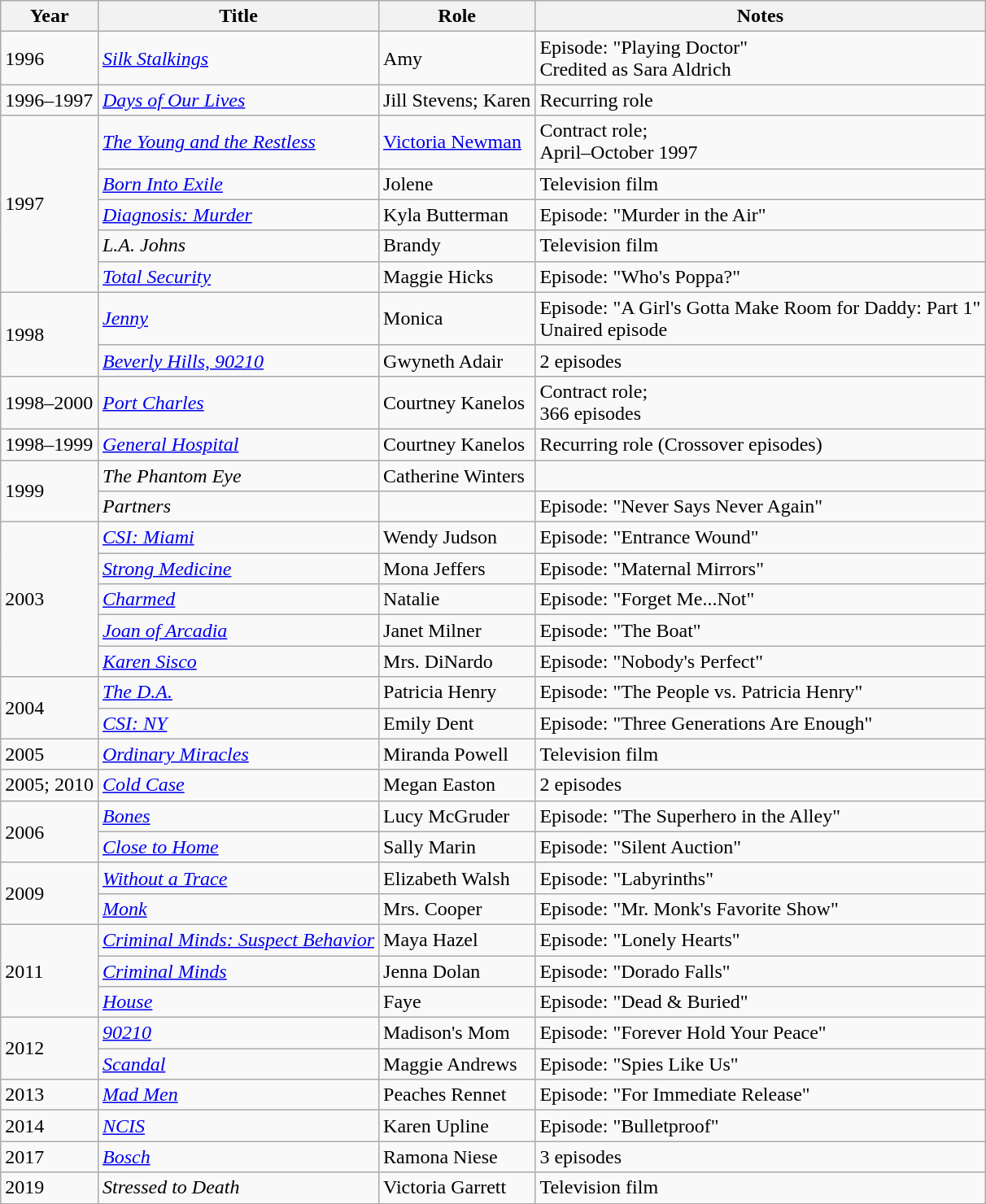<table class="wikitable">
<tr>
<th>Year</th>
<th>Title</th>
<th>Role</th>
<th>Notes</th>
</tr>
<tr>
<td>1996</td>
<td><em><a href='#'>Silk Stalkings</a></em></td>
<td>Amy</td>
<td>Episode: "Playing Doctor"<br>Credited as Sara Aldrich</td>
</tr>
<tr>
<td>1996–1997</td>
<td><em><a href='#'>Days of Our Lives</a></em></td>
<td>Jill Stevens; Karen</td>
<td>Recurring role</td>
</tr>
<tr>
<td rowspan="5">1997</td>
<td><em><a href='#'>The Young and the Restless</a></em></td>
<td><a href='#'>Victoria Newman</a></td>
<td>Contract role;<br>April–October 1997</td>
</tr>
<tr>
<td><em><a href='#'>Born Into Exile</a></em></td>
<td>Jolene</td>
<td>Television film</td>
</tr>
<tr>
<td><em><a href='#'>Diagnosis: Murder</a></em></td>
<td>Kyla Butterman</td>
<td>Episode: "Murder in the Air"</td>
</tr>
<tr>
<td><em>L.A. Johns</em></td>
<td>Brandy</td>
<td>Television film</td>
</tr>
<tr>
<td><em><a href='#'>Total Security</a></em></td>
<td>Maggie Hicks</td>
<td>Episode: "Who's Poppa?"</td>
</tr>
<tr>
<td rowspan="2">1998</td>
<td><em><a href='#'>Jenny</a></em></td>
<td>Monica</td>
<td>Episode: "A Girl's Gotta Make Room for Daddy: Part 1"<br>Unaired episode</td>
</tr>
<tr>
<td><em><a href='#'>Beverly Hills, 90210</a></em></td>
<td>Gwyneth Adair</td>
<td>2 episodes</td>
</tr>
<tr>
<td>1998–2000</td>
<td><em><a href='#'>Port Charles</a></em></td>
<td>Courtney Kanelos</td>
<td>Contract role;<br>366 episodes</td>
</tr>
<tr>
<td>1998–1999</td>
<td><em><a href='#'>General Hospital</a></em></td>
<td>Courtney Kanelos</td>
<td>Recurring role (Crossover episodes)</td>
</tr>
<tr>
<td rowspan="2">1999</td>
<td><em>The Phantom Eye</em></td>
<td>Catherine Winters</td>
<td></td>
</tr>
<tr>
<td><em>Partners</em></td>
<td></td>
<td>Episode: "Never Says Never Again"</td>
</tr>
<tr>
<td rowspan="5">2003</td>
<td><em><a href='#'>CSI: Miami</a></em></td>
<td>Wendy Judson</td>
<td>Episode: "Entrance Wound"</td>
</tr>
<tr>
<td><em><a href='#'>Strong Medicine</a></em></td>
<td>Mona Jeffers</td>
<td>Episode: "Maternal Mirrors"</td>
</tr>
<tr>
<td><em><a href='#'>Charmed</a></em></td>
<td>Natalie</td>
<td>Episode: "Forget Me...Not"</td>
</tr>
<tr>
<td><em><a href='#'>Joan of Arcadia</a></em></td>
<td>Janet Milner</td>
<td>Episode: "The Boat"</td>
</tr>
<tr>
<td><em><a href='#'>Karen Sisco</a></em></td>
<td>Mrs. DiNardo</td>
<td>Episode: "Nobody's Perfect"</td>
</tr>
<tr>
<td rowspan="2">2004</td>
<td><a href='#'><em>The D.A.</em></a></td>
<td>Patricia Henry</td>
<td>Episode: "The People vs. Patricia Henry"</td>
</tr>
<tr>
<td><em><a href='#'>CSI: NY</a></em></td>
<td>Emily Dent</td>
<td>Episode: "Three Generations Are Enough"</td>
</tr>
<tr>
<td>2005</td>
<td><em><a href='#'>Ordinary Miracles</a></em></td>
<td>Miranda Powell</td>
<td>Television film</td>
</tr>
<tr>
<td>2005; 2010</td>
<td><em><a href='#'>Cold Case</a></em></td>
<td>Megan Easton</td>
<td>2 episodes</td>
</tr>
<tr>
<td rowspan="2">2006</td>
<td><em><a href='#'>Bones</a></em></td>
<td>Lucy McGruder</td>
<td>Episode: "The Superhero in the Alley"</td>
</tr>
<tr>
<td><em><a href='#'>Close to Home</a></em></td>
<td>Sally Marin</td>
<td>Episode: "Silent Auction"</td>
</tr>
<tr>
<td rowspan="2">2009</td>
<td><em><a href='#'>Without a Trace</a></em></td>
<td>Elizabeth Walsh</td>
<td>Episode: "Labyrinths"</td>
</tr>
<tr>
<td><em><a href='#'>Monk</a></em></td>
<td>Mrs. Cooper</td>
<td>Episode: "Mr. Monk's Favorite Show"</td>
</tr>
<tr>
<td rowspan="3">2011</td>
<td><em><a href='#'>Criminal Minds: Suspect Behavior</a></em></td>
<td>Maya Hazel</td>
<td>Episode: "Lonely Hearts"</td>
</tr>
<tr>
<td><em><a href='#'>Criminal Minds</a></em></td>
<td>Jenna Dolan</td>
<td>Episode: "Dorado Falls"</td>
</tr>
<tr>
<td><em><a href='#'>House</a></em></td>
<td>Faye</td>
<td>Episode: "Dead & Buried"</td>
</tr>
<tr>
<td rowspan="2">2012</td>
<td><em><a href='#'>90210</a></em></td>
<td>Madison's Mom</td>
<td>Episode: "Forever Hold Your Peace"</td>
</tr>
<tr>
<td><em><a href='#'>Scandal</a></em></td>
<td>Maggie Andrews</td>
<td>Episode: "Spies Like Us"</td>
</tr>
<tr>
<td>2013</td>
<td><em><a href='#'>Mad Men</a></em></td>
<td>Peaches Rennet</td>
<td>Episode: "For Immediate Release"</td>
</tr>
<tr>
<td>2014</td>
<td><a href='#'><em>NCIS</em></a></td>
<td>Karen Upline</td>
<td>Episode: "Bulletproof"</td>
</tr>
<tr>
<td>2017</td>
<td><em><a href='#'>Bosch</a></em></td>
<td>Ramona Niese</td>
<td>3 episodes</td>
</tr>
<tr>
<td>2019</td>
<td><em>Stressed to Death</em></td>
<td>Victoria Garrett</td>
<td>Television film</td>
</tr>
</table>
